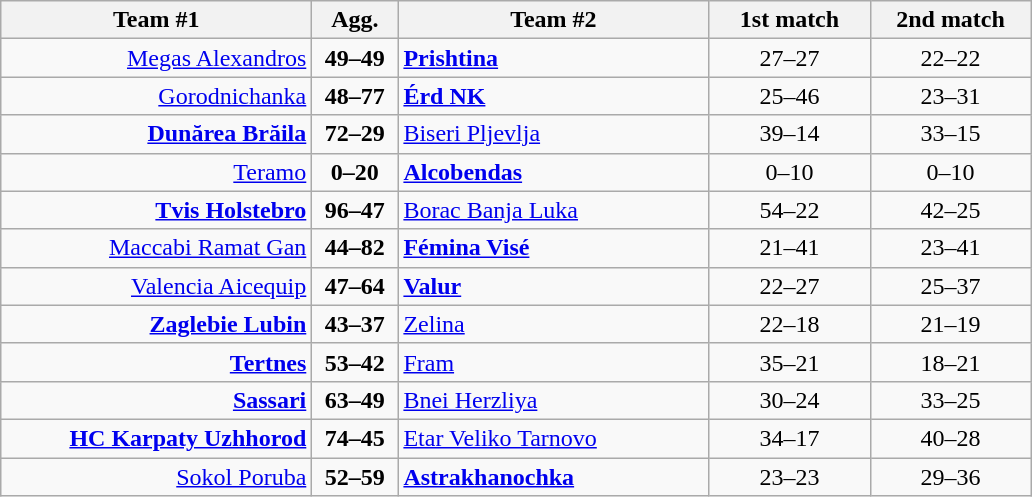<table class=wikitable style="text-align:center">
<tr>
<th width=200>Team #1</th>
<th width=50>Agg.</th>
<th width=200>Team #2</th>
<th width=100>1st match</th>
<th width=100>2nd match</th>
</tr>
<tr>
<td align=right><a href='#'>Megas Alexandros</a> </td>
<td align=center><strong>49–49</strong></td>
<td align=left> <strong><a href='#'>Prishtina</a></strong></td>
<td align=center>27–27</td>
<td align=center>22–22</td>
</tr>
<tr>
<td align=right><a href='#'>Gorodnichanka</a> </td>
<td align=center><strong>48–77</strong></td>
<td align=left> <strong><a href='#'>Érd NK</a></strong></td>
<td align=center>25–46</td>
<td align=center>23–31</td>
</tr>
<tr>
<td align=right><strong><a href='#'>Dunărea Brăila</a></strong> </td>
<td align=center><strong>72–29</strong></td>
<td align=left> <a href='#'>Biseri Pljevlja</a></td>
<td align=center>39–14</td>
<td align=center>33–15</td>
</tr>
<tr>
<td align=right><a href='#'>Teramo</a> </td>
<td align=center><strong>0–20</strong></td>
<td align=left><strong> <a href='#'>Alcobendas</a></strong></td>
<td align=center>0–10</td>
<td align=center>0–10</td>
</tr>
<tr>
<td align=right><strong><a href='#'>Tvis Holstebro</a></strong> </td>
<td align=center><strong>96–47</strong></td>
<td align=left> <a href='#'>Borac Banja Luka</a></td>
<td align=center>54–22</td>
<td align=center>42–25</td>
</tr>
<tr>
<td align=right><a href='#'>Maccabi Ramat Gan</a> </td>
<td align=center><strong>44–82</strong></td>
<td align=left> <strong><a href='#'>Fémina Visé</a></strong></td>
<td align=center>21–41</td>
<td align=center>23–41</td>
</tr>
<tr>
<td align=right><a href='#'>Valencia Aicequip</a> </td>
<td align=center><strong>47–64</strong></td>
<td align=left> <strong><a href='#'>Valur</a></strong></td>
<td align=center>22–27</td>
<td align=center>25–37</td>
</tr>
<tr>
<td align=right><strong><a href='#'>Zaglebie Lubin</a></strong> </td>
<td align=center><strong>43–37</strong></td>
<td align=left> <a href='#'>Zelina</a></td>
<td align=center>22–18</td>
<td align=center>21–19</td>
</tr>
<tr>
<td align=right><strong><a href='#'>Tertnes</a></strong> </td>
<td align=center><strong>53–42</strong></td>
<td align=left> <a href='#'>Fram</a></td>
<td align=center>35–21</td>
<td align=center>18–21</td>
</tr>
<tr>
<td align=right><strong><a href='#'>Sassari</a></strong> </td>
<td align=center><strong>63–49</strong></td>
<td align=left> <a href='#'>Bnei Herzliya</a></td>
<td align=center>30–24</td>
<td align=center>33–25</td>
</tr>
<tr>
<td align=right><strong><a href='#'>HC Karpaty Uzhhorod</a></strong> </td>
<td align=center><strong>74–45</strong></td>
<td align=left> <a href='#'>Etar Veliko Tarnovo</a></td>
<td align=center>34–17</td>
<td align=center>40–28</td>
</tr>
<tr>
<td align=right><a href='#'>Sokol Poruba</a> </td>
<td align=center><strong>52–59</strong></td>
<td align=left> <strong><a href='#'>Astrakhanochka</a></strong></td>
<td align=center>23–23</td>
<td align=center>29–36</td>
</tr>
</table>
